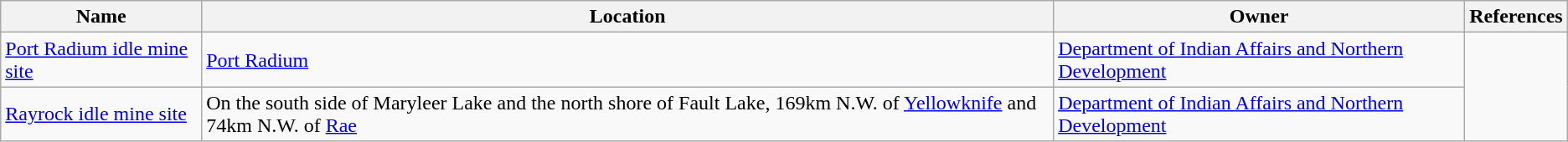<table class="wikitable">
<tr>
<th>Name</th>
<th>Location</th>
<th>Owner</th>
<th>References</th>
</tr>
<tr>
<td><a href='#'>Port Radium idle mine site</a></td>
<td><a href='#'>Port Radium</a></td>
<td><a href='#'>Department of Indian Affairs and Northern Development</a></td>
<td rowspan="2"></td>
</tr>
<tr>
<td><a href='#'>Rayrock idle mine site</a></td>
<td>On the south side of Maryleer Lake and the north shore of Fault Lake, 169km N.W. of <a href='#'>Yellowknife</a> and 74km N.W. of <a href='#'>Rae</a></td>
<td><a href='#'>Department of Indian Affairs and Northern Development</a></td>
</tr>
</table>
